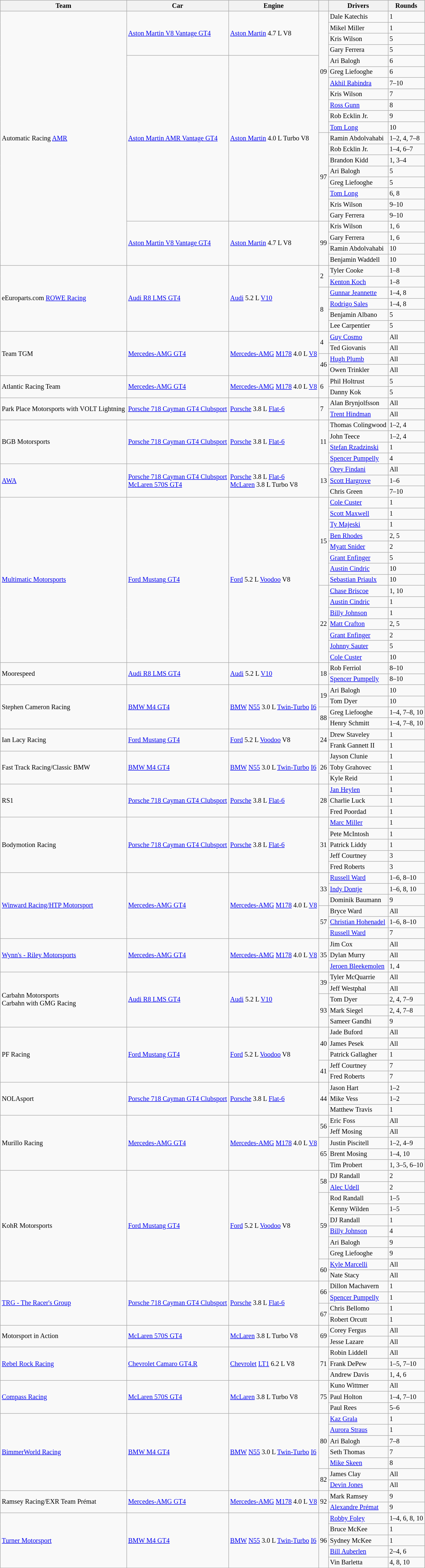<table class="wikitable" style="font-size: 85%">
<tr>
<th>Team</th>
<th>Car</th>
<th>Engine</th>
<th></th>
<th>Drivers</th>
<th>Rounds</th>
</tr>
<tr>
<td rowspan=23> Automatic Racing <a href='#'>AMR</a></td>
<td rowspan=4><a href='#'>Aston Martin V8 Vantage GT4</a></td>
<td rowspan=4><a href='#'>Aston Martin</a> 4.7 L V8</td>
<td rowspan=11>09</td>
<td> Dale Katechis</td>
<td>1</td>
</tr>
<tr>
<td> Mikel Miller</td>
<td>1</td>
</tr>
<tr>
<td> Kris Wilson</td>
<td>5</td>
</tr>
<tr>
<td> Gary Ferrera</td>
<td>5</td>
</tr>
<tr>
<td rowspan=15><a href='#'>Aston Martin AMR Vantage GT4</a></td>
<td rowspan=15><a href='#'>Aston Martin</a> 4.0 L Turbo V8</td>
<td> Ari Balogh</td>
<td>6</td>
</tr>
<tr>
<td> Greg Liefooghe</td>
<td>6</td>
</tr>
<tr>
<td> <a href='#'>Akhil Rabindra</a></td>
<td>7–10</td>
</tr>
<tr>
<td> Kris Wilson</td>
<td>7</td>
</tr>
<tr>
<td> <a href='#'>Ross Gunn</a></td>
<td>8</td>
</tr>
<tr>
<td> Rob Ecklin Jr.</td>
<td>9</td>
</tr>
<tr>
<td> <a href='#'>Tom Long</a></td>
<td>10</td>
</tr>
<tr>
<td rowspan=8>97</td>
<td> Ramin Abdolvahabi</td>
<td>1–2, 4, 7–8</td>
</tr>
<tr>
<td> Rob Ecklin Jr.</td>
<td>1–4, 6–7</td>
</tr>
<tr>
<td> Brandon Kidd</td>
<td>1, 3–4</td>
</tr>
<tr>
<td> Ari Balogh</td>
<td>5</td>
</tr>
<tr>
<td> Greg Liefooghe</td>
<td>5</td>
</tr>
<tr>
<td> <a href='#'>Tom Long</a></td>
<td>6, 8</td>
</tr>
<tr>
<td> Kris Wilson</td>
<td>9–10</td>
</tr>
<tr>
<td> Gary Ferrera</td>
<td>9–10</td>
</tr>
<tr>
<td rowspan=4><a href='#'>Aston Martin V8 Vantage GT4</a></td>
<td rowspan=4><a href='#'>Aston Martin</a> 4.7 L V8</td>
<td rowspan=4>99</td>
<td> Kris Wilson</td>
<td>1, 6</td>
</tr>
<tr>
<td> Gary Ferrera</td>
<td>1, 6</td>
</tr>
<tr>
<td> Ramin Abdolvahabi</td>
<td>10</td>
</tr>
<tr>
<td> Benjamin Waddell</td>
<td>10</td>
</tr>
<tr>
<td rowspan=6> eEuroparts.com <a href='#'>ROWE Racing</a></td>
<td rowspan=6><a href='#'>Audi R8 LMS GT4</a></td>
<td rowspan=6><a href='#'>Audi</a> 5.2 L <a href='#'>V10</a></td>
<td rowspan=2>2</td>
<td> Tyler Cooke</td>
<td>1–8</td>
</tr>
<tr>
<td> <a href='#'>Kenton Koch</a></td>
<td>1–8</td>
</tr>
<tr>
<td rowspan=4>8</td>
<td> <a href='#'>Gunnar Jeannette</a></td>
<td>1–4, 8</td>
</tr>
<tr>
<td> <a href='#'>Rodrigo Sales</a></td>
<td>1–4, 8</td>
</tr>
<tr>
<td> Benjamin Albano</td>
<td>5</td>
</tr>
<tr>
<td> Lee Carpentier</td>
<td>5</td>
</tr>
<tr>
<td rowspan=4> Team TGM</td>
<td rowspan=4><a href='#'>Mercedes-AMG GT4</a></td>
<td rowspan=4><a href='#'>Mercedes-AMG</a> <a href='#'>M178</a> 4.0 L <a href='#'>V8</a></td>
<td rowspan=2>4</td>
<td> <a href='#'>Guy Cosmo</a></td>
<td>All</td>
</tr>
<tr>
<td> Ted Giovanis</td>
<td>All</td>
</tr>
<tr>
<td rowspan=2>46</td>
<td> <a href='#'>Hugh Plumb</a></td>
<td>All</td>
</tr>
<tr>
<td> Owen Trinkler</td>
<td>All</td>
</tr>
<tr>
<td rowspan=2> Atlantic Racing Team</td>
<td rowspan=2><a href='#'>Mercedes-AMG GT4</a></td>
<td rowspan=2><a href='#'>Mercedes-AMG</a> <a href='#'>M178</a> 4.0 L <a href='#'>V8</a></td>
<td rowspan=2>6</td>
<td> Phil Holtrust</td>
<td>5</td>
</tr>
<tr>
<td> Danny Kok</td>
<td>5</td>
</tr>
<tr>
<td rowspan=2> Park Place Motorsports with VOLT Lightning</td>
<td rowspan=2><a href='#'>Porsche 718 Cayman GT4 Clubsport</a></td>
<td rowspan=2><a href='#'>Porsche</a> 3.8 L <a href='#'>Flat-6</a></td>
<td rowspan=2>7</td>
<td> Alan Brynjolfsson</td>
<td>All</td>
</tr>
<tr>
<td> <a href='#'>Trent Hindman</a></td>
<td>All</td>
</tr>
<tr>
<td rowspan=4> BGB Motorsports</td>
<td rowspan=4><a href='#'>Porsche 718 Cayman GT4 Clubsport</a></td>
<td rowspan=4><a href='#'>Porsche</a> 3.8 L <a href='#'>Flat-6</a></td>
<td rowspan=4>11</td>
<td> Thomas Colingwood</td>
<td>1–2, 4</td>
</tr>
<tr>
<td> John Teece</td>
<td>1–2, 4</td>
</tr>
<tr>
<td> <a href='#'>Stefan Rzadzinski</a></td>
<td>1</td>
</tr>
<tr>
<td> <a href='#'>Spencer Pumpelly</a></td>
<td>4</td>
</tr>
<tr>
<td rowspan=3> <a href='#'>AWA</a></td>
<td rowspan=3><a href='#'>Porsche 718 Cayman GT4 Clubsport</a><br><a href='#'>McLaren 570S GT4</a></td>
<td rowspan=3><a href='#'>Porsche</a> 3.8 L <a href='#'>Flat-6</a><br><a href='#'>McLaren</a> 3.8 L Turbo V8</td>
<td rowspan=3>13</td>
<td> <a href='#'>Orey Findani</a></td>
<td>All</td>
</tr>
<tr>
<td> <a href='#'>Scott Hargrove</a></td>
<td>1–6</td>
</tr>
<tr>
<td> Chris Green</td>
<td>7–10</td>
</tr>
<tr>
<td rowspan=15> <a href='#'>Multimatic Motorsports</a></td>
<td rowspan=15><a href='#'>Ford Mustang GT4</a></td>
<td rowspan=15><a href='#'>Ford</a> 5.2 L <a href='#'>Voodoo</a> V8</td>
<td rowspan=8>15</td>
<td> <a href='#'>Cole Custer</a></td>
<td>1</td>
</tr>
<tr>
<td> <a href='#'>Scott Maxwell</a></td>
<td>1</td>
</tr>
<tr>
<td> <a href='#'>Ty Majeski</a></td>
<td>1</td>
</tr>
<tr>
<td> <a href='#'>Ben Rhodes</a></td>
<td>2, 5</td>
</tr>
<tr>
<td> <a href='#'>Myatt Snider</a></td>
<td>2</td>
</tr>
<tr>
<td> <a href='#'>Grant Enfinger</a></td>
<td>5</td>
</tr>
<tr>
<td> <a href='#'>Austin Cindric</a></td>
<td>10</td>
</tr>
<tr>
<td> <a href='#'>Sebastian Priaulx</a></td>
<td>10</td>
</tr>
<tr>
<td rowspan=7>22</td>
<td> <a href='#'>Chase Briscoe</a></td>
<td>1, 10</td>
</tr>
<tr>
<td> <a href='#'>Austin Cindric</a></td>
<td>1</td>
</tr>
<tr>
<td> <a href='#'>Billy Johnson</a></td>
<td>1</td>
</tr>
<tr>
<td> <a href='#'>Matt Crafton</a></td>
<td>2, 5</td>
</tr>
<tr>
<td> <a href='#'>Grant Enfinger</a></td>
<td>2</td>
</tr>
<tr>
<td> <a href='#'>Johnny Sauter</a></td>
<td>5</td>
</tr>
<tr>
<td> <a href='#'>Cole Custer</a></td>
<td>10</td>
</tr>
<tr>
<td rowspan=2> Moorespeed</td>
<td rowspan=2><a href='#'>Audi R8 LMS GT4</a></td>
<td rowspan=2><a href='#'>Audi</a> 5.2 L <a href='#'>V10</a></td>
<td rowspan=2>18</td>
<td> Rob Ferriol</td>
<td>8–10</td>
</tr>
<tr>
<td> <a href='#'>Spencer Pumpelly</a></td>
<td>8–10</td>
</tr>
<tr>
<td rowspan=4> Stephen Cameron Racing</td>
<td rowspan=4><a href='#'>BMW M4 GT4</a></td>
<td rowspan=4><a href='#'>BMW</a> <a href='#'>N55</a> 3.0 L <a href='#'>Twin-Turbo</a> <a href='#'>I6</a></td>
<td rowspan=2>19</td>
<td> Ari Balogh</td>
<td>10</td>
</tr>
<tr>
<td> Tom Dyer</td>
<td>10</td>
</tr>
<tr>
<td rowspan=2>88</td>
<td> Greg Liefooghe</td>
<td>1–4, 7–8, 10</td>
</tr>
<tr>
<td> Henry Schmitt</td>
<td>1–4, 7–8, 10</td>
</tr>
<tr>
<td rowspan=2> Ian Lacy Racing</td>
<td rowspan=2><a href='#'>Ford Mustang GT4</a></td>
<td rowspan=2><a href='#'>Ford</a> 5.2 L <a href='#'>Voodoo</a> V8</td>
<td rowspan=2>24</td>
<td> Drew Staveley</td>
<td>1</td>
</tr>
<tr>
<td> Frank Gannett II</td>
<td>1</td>
</tr>
<tr>
<td rowspan=3> Fast Track Racing/Classic BMW</td>
<td rowspan=3><a href='#'>BMW M4 GT4</a></td>
<td rowspan=3><a href='#'>BMW</a> <a href='#'>N55</a> 3.0 L <a href='#'>Twin-Turbo</a> <a href='#'>I6</a></td>
<td rowspan=3>26</td>
<td> Jayson Clunie</td>
<td>1</td>
</tr>
<tr>
<td> Toby Grahovec</td>
<td>1</td>
</tr>
<tr>
<td> Kyle Reid</td>
<td>1</td>
</tr>
<tr>
<td rowspan=3> RS1</td>
<td rowspan=3><a href='#'>Porsche 718 Cayman GT4 Clubsport</a></td>
<td rowspan=3><a href='#'>Porsche</a> 3.8 L <a href='#'>Flat-6</a></td>
<td rowspan=3>28</td>
<td> <a href='#'>Jan Heylen</a></td>
<td>1</td>
</tr>
<tr>
<td> Charlie Luck</td>
<td>1</td>
</tr>
<tr>
<td> Fred Poordad</td>
<td>1</td>
</tr>
<tr>
<td rowspan=5> Bodymotion Racing</td>
<td rowspan=5><a href='#'>Porsche 718 Cayman GT4 Clubsport</a></td>
<td rowspan=5><a href='#'>Porsche</a> 3.8 L <a href='#'>Flat-6</a></td>
<td rowspan=5>31</td>
<td> <a href='#'>Marc Miller</a></td>
<td>1</td>
</tr>
<tr>
<td> Pete McIntosh</td>
<td>1</td>
</tr>
<tr>
<td> Patrick Liddy</td>
<td>1</td>
</tr>
<tr>
<td> Jeff Courtney</td>
<td>3</td>
</tr>
<tr>
<td> Fred Roberts</td>
<td>3</td>
</tr>
<tr>
<td rowspan=6> <a href='#'>Winward Racing/HTP Motorsport</a></td>
<td rowspan=6><a href='#'>Mercedes-AMG GT4</a></td>
<td rowspan=6><a href='#'>Mercedes-AMG</a> <a href='#'>M178</a> 4.0 L <a href='#'>V8</a></td>
<td rowspan=3>33</td>
<td> <a href='#'>Russell Ward</a></td>
<td>1–6, 8–10</td>
</tr>
<tr>
<td> <a href='#'>Indy Dontje</a></td>
<td>1–6, 8, 10</td>
</tr>
<tr>
<td> Dominik Baumann</td>
<td>9</td>
</tr>
<tr>
<td rowspan=3>57</td>
<td> Bryce Ward</td>
<td>All</td>
</tr>
<tr>
<td> <a href='#'>Christian Hohenadel</a></td>
<td>1–6, 8–10</td>
</tr>
<tr>
<td> <a href='#'>Russell Ward</a></td>
<td>7</td>
</tr>
<tr>
<td rowspan=3> <a href='#'>Wynn's - Riley Motorsports</a></td>
<td rowspan=3><a href='#'>Mercedes-AMG GT4</a></td>
<td rowspan=3><a href='#'>Mercedes-AMG</a> <a href='#'>M178</a> 4.0 L <a href='#'>V8</a></td>
<td rowspan=3>35</td>
<td> Jim Cox</td>
<td>All</td>
</tr>
<tr>
<td> Dylan Murry</td>
<td>All</td>
</tr>
<tr>
<td> <a href='#'>Jeroen Bleekemolen</a></td>
<td>1, 4</td>
</tr>
<tr>
<td rowspan=5> Carbahn Motorsports<br> Carbahn with GMG Racing</td>
<td rowspan=5><a href='#'>Audi R8 LMS GT4</a></td>
<td rowspan=5><a href='#'>Audi</a> 5.2 L <a href='#'>V10</a></td>
<td rowspan=2>39</td>
<td> Tyler McQuarrie</td>
<td>All</td>
</tr>
<tr>
<td> Jeff Westphal</td>
<td>All</td>
</tr>
<tr>
<td rowspan=3>93</td>
<td> Tom Dyer</td>
<td>2, 4, 7–9</td>
</tr>
<tr>
<td> Mark Siegel</td>
<td>2, 4, 7–8</td>
</tr>
<tr>
<td> Sameer Gandhi</td>
<td>9</td>
</tr>
<tr>
<td rowspan=5> PF Racing</td>
<td rowspan=5><a href='#'>Ford Mustang GT4</a></td>
<td rowspan=5><a href='#'>Ford</a> 5.2 L <a href='#'>Voodoo</a> V8</td>
<td rowspan=3>40</td>
<td> Jade Buford</td>
<td>All</td>
</tr>
<tr>
<td> James Pesek</td>
<td>All</td>
</tr>
<tr>
<td> Patrick Gallagher</td>
<td>1</td>
</tr>
<tr>
<td rowspan=2>41</td>
<td> Jeff Courtney</td>
<td>7</td>
</tr>
<tr>
<td> Fred Roberts</td>
<td>7</td>
</tr>
<tr>
<td rowspan=3> NOLAsport</td>
<td rowspan=3><a href='#'>Porsche 718 Cayman GT4 Clubsport</a></td>
<td rowspan=3><a href='#'>Porsche</a> 3.8 L <a href='#'>Flat-6</a></td>
<td rowspan=3>44</td>
<td> Jason Hart</td>
<td>1–2</td>
</tr>
<tr>
<td> Mike Vess</td>
<td>1–2</td>
</tr>
<tr>
<td> Matthew Travis</td>
<td>1</td>
</tr>
<tr>
<td rowspan=5> Murillo Racing</td>
<td rowspan=5><a href='#'>Mercedes-AMG GT4</a></td>
<td rowspan=5><a href='#'>Mercedes-AMG</a> <a href='#'>M178</a> 4.0 L <a href='#'>V8</a></td>
<td rowspan=2>56</td>
<td> Eric Foss</td>
<td>All</td>
</tr>
<tr>
<td> Jeff Mosing</td>
<td>All</td>
</tr>
<tr>
<td rowspan=3>65</td>
<td> Justin Piscitell</td>
<td>1–2, 4–9</td>
</tr>
<tr>
<td> Brent Mosing</td>
<td>1–4, 10</td>
</tr>
<tr>
<td> Tim Probert</td>
<td>1, 3–5, 6–10</td>
</tr>
<tr>
<td rowspan=10> KohR Motorsports</td>
<td rowspan=10><a href='#'>Ford Mustang GT4</a></td>
<td rowspan=10><a href='#'>Ford</a> 5.2 L <a href='#'>Voodoo</a> V8</td>
<td rowspan=2>58</td>
<td> DJ Randall</td>
<td>2</td>
</tr>
<tr>
<td> <a href='#'>Alec Udell</a></td>
<td>2</td>
</tr>
<tr>
<td rowspan=6>59</td>
<td> Rod Randall</td>
<td>1–5</td>
</tr>
<tr>
<td> Kenny Wilden</td>
<td>1–5</td>
</tr>
<tr>
<td> DJ Randall</td>
<td>1</td>
</tr>
<tr>
<td> <a href='#'>Billy Johnson</a></td>
<td>4</td>
</tr>
<tr>
<td> Ari Balogh</td>
<td>9</td>
</tr>
<tr>
<td> Greg Liefooghe</td>
<td>9</td>
</tr>
<tr>
<td rowspan=2>60</td>
<td> <a href='#'>Kyle Marcelli</a></td>
<td>All</td>
</tr>
<tr>
<td> Nate Stacy</td>
<td>All</td>
</tr>
<tr>
<td rowspan=4> <a href='#'>TRG - The Racer's Group</a></td>
<td rowspan=4><a href='#'>Porsche 718 Cayman GT4 Clubsport</a></td>
<td rowspan=4><a href='#'>Porsche</a> 3.8 L <a href='#'>Flat-6</a></td>
<td rowspan=2>66</td>
<td> Dillon Machavern</td>
<td>1</td>
</tr>
<tr>
<td> <a href='#'>Spencer Pumpelly</a></td>
<td>1</td>
</tr>
<tr>
<td rowspan=2>67</td>
<td> Chris Bellomo</td>
<td>1</td>
</tr>
<tr>
<td> Robert Orcutt</td>
<td>1</td>
</tr>
<tr>
<td rowspan=2> Motorsport in Action</td>
<td rowspan=2><a href='#'>McLaren 570S GT4</a></td>
<td rowspan=2><a href='#'>McLaren</a> 3.8 L Turbo V8</td>
<td rowspan=2>69</td>
<td> Corey Fergus</td>
<td>All</td>
</tr>
<tr>
<td> Jesse Lazare</td>
<td>All</td>
</tr>
<tr>
<td rowspan=3> <a href='#'>Rebel Rock Racing</a></td>
<td rowspan=3><a href='#'>Chevrolet Camaro GT4.R</a></td>
<td rowspan=3><a href='#'>Chevrolet</a> <a href='#'>LT1</a> 6.2 L V8</td>
<td rowspan=3>71</td>
<td> Robin Liddell</td>
<td>All</td>
</tr>
<tr>
<td> Frank DePew</td>
<td>1–5, 7–10</td>
</tr>
<tr>
<td> Andrew Davis</td>
<td>1, 4, 6</td>
</tr>
<tr>
<td rowspan=3> <a href='#'>Compass Racing</a></td>
<td rowspan=3><a href='#'>McLaren 570S GT4</a></td>
<td rowspan=3><a href='#'>McLaren</a> 3.8 L Turbo V8</td>
<td rowspan=3>75</td>
<td> Kuno Wittmer</td>
<td>All</td>
</tr>
<tr>
<td> Paul Holton</td>
<td>1–4, 7–10</td>
</tr>
<tr>
<td> Paul Rees</td>
<td>5–6</td>
</tr>
<tr>
<td rowspan=7> <a href='#'>BimmerWorld Racing</a></td>
<td rowspan=7><a href='#'>BMW M4 GT4</a></td>
<td rowspan=7><a href='#'>BMW</a> <a href='#'>N55</a> 3.0 L <a href='#'>Twin-Turbo</a> <a href='#'>I6</a></td>
<td rowspan=5>80</td>
<td> <a href='#'>Kaz Grala</a></td>
<td>1</td>
</tr>
<tr>
<td> <a href='#'>Aurora Straus</a></td>
<td>1</td>
</tr>
<tr>
<td> Ari Balogh</td>
<td>7–8</td>
</tr>
<tr>
<td> Seth Thomas</td>
<td>7</td>
</tr>
<tr>
<td> <a href='#'>Mike Skeen</a></td>
<td>8</td>
</tr>
<tr>
<td rowspan=2>82</td>
<td> James Clay</td>
<td>All</td>
</tr>
<tr>
<td> <a href='#'>Devin Jones</a></td>
<td>All</td>
</tr>
<tr>
<td rowspan=2> Ramsey Racing/EXR Team Prémat</td>
<td rowspan=2><a href='#'>Mercedes-AMG GT4</a></td>
<td rowspan=2><a href='#'>Mercedes-AMG</a> <a href='#'>M178</a> 4.0 L <a href='#'>V8</a></td>
<td rowspan=2>92</td>
<td> Mark Ramsey</td>
<td>9</td>
</tr>
<tr>
<td> <a href='#'>Alexandre Prémat</a></td>
<td>9</td>
</tr>
<tr>
<td rowspan=5> <a href='#'>Turner Motorsport</a></td>
<td rowspan=5><a href='#'>BMW M4 GT4</a></td>
<td rowspan=5><a href='#'>BMW</a> <a href='#'>N55</a> 3.0 L <a href='#'>Twin-Turbo</a> <a href='#'>I6</a></td>
<td rowspan=5>96</td>
<td> <a href='#'>Robby Foley</a></td>
<td>1–4, 6, 8, 10</td>
</tr>
<tr>
<td> Bruce McKee</td>
<td>1</td>
</tr>
<tr>
<td> Sydney McKee</td>
<td>1</td>
</tr>
<tr>
<td> <a href='#'>Bill Auberlen</a></td>
<td>2–4, 6</td>
</tr>
<tr>
<td> Vin Barletta</td>
<td>4, 8, 10</td>
</tr>
</table>
